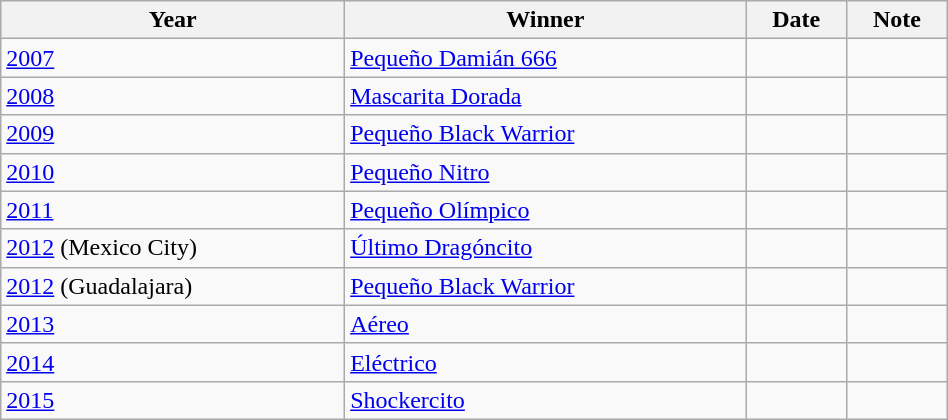<table class="wikitable" width=50%>
<tr>
<th>Year</th>
<th>Winner</th>
<th>Date</th>
<th>Note</th>
</tr>
<tr>
<td><a href='#'>2007</a></td>
<td><a href='#'>Pequeño Damián 666</a></td>
<td></td>
<td></td>
</tr>
<tr>
<td><a href='#'>2008</a></td>
<td><a href='#'>Mascarita Dorada</a></td>
<td></td>
<td></td>
</tr>
<tr>
<td><a href='#'>2009</a></td>
<td><a href='#'>Pequeño Black Warrior</a></td>
<td></td>
<td></td>
</tr>
<tr>
<td><a href='#'>2010</a></td>
<td><a href='#'>Pequeño Nitro</a></td>
<td></td>
<td></td>
</tr>
<tr>
<td><a href='#'>2011</a></td>
<td><a href='#'>Pequeño Olímpico</a></td>
<td></td>
<td></td>
</tr>
<tr>
<td><a href='#'>2012</a> (Mexico City)</td>
<td><a href='#'>Último Dragóncito</a></td>
<td></td>
<td></td>
</tr>
<tr>
<td><a href='#'>2012</a> (Guadalajara)</td>
<td><a href='#'>Pequeño Black Warrior</a></td>
<td></td>
<td></td>
</tr>
<tr>
<td><a href='#'>2013</a></td>
<td><a href='#'>Aéreo</a></td>
<td></td>
<td></td>
</tr>
<tr>
<td><a href='#'>2014</a></td>
<td><a href='#'>Eléctrico</a></td>
<td></td>
<td></td>
</tr>
<tr>
<td><a href='#'>2015</a></td>
<td><a href='#'>Shockercito</a></td>
<td></td>
<td></td>
</tr>
</table>
